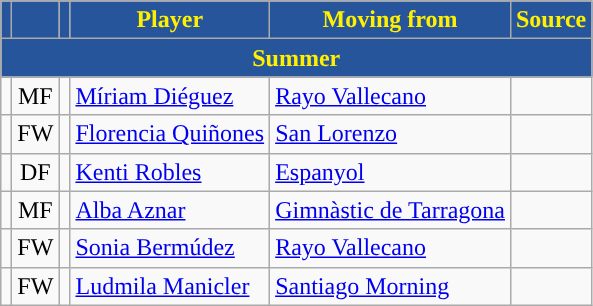<table class="wikitable plainrowheaders sortable" style="text-align:center">
<tr>
<th style="background:#26559B; color:#FFF000; "></th>
<th style="background:#26559B; color:#FFF000; "></th>
<th style="background:#26559B; color:#FFF000; "></th>
<th style="background:#26559B; color:#FFF000; ">Player</th>
<th style="background:#26559B; color:#FFF000; ">Moving from</th>
<th style="background:#26559B; color:#FFF000; ">Source</th>
</tr>
<tr>
<th colspan="6" style="background:#26559B; color:#FFF000; ">Summer</th>
</tr>
<tr>
<td></td>
<td>MF</td>
<td></td>
<td align="left"><a href='#'>Míriam Diéguez</a></td>
<td align="left"><a href='#'>Rayo Vallecano</a></td>
<td></td>
</tr>
<tr>
<td></td>
<td>FW</td>
<td></td>
<td align="left"><a href='#'>Florencia Quiñones</a></td>
<td align="left"> <a href='#'>San Lorenzo</a></td>
<td></td>
</tr>
<tr>
<td></td>
<td>DF</td>
<td></td>
<td align="left"><a href='#'>Kenti Robles</a></td>
<td align="left"><a href='#'>Espanyol</a></td>
<td></td>
</tr>
<tr>
<td></td>
<td>MF</td>
<td></td>
<td align="left"><a href='#'>Alba Aznar</a></td>
<td align="left"><a href='#'>Gimnàstic de Tarragona</a></td>
<td></td>
</tr>
<tr>
<td></td>
<td>FW</td>
<td></td>
<td align="left"><a href='#'>Sonia Bermúdez</a></td>
<td align="left"><a href='#'>Rayo Vallecano</a></td>
<td></td>
</tr>
<tr>
<td></td>
<td>FW</td>
<td></td>
<td align="left"><a href='#'>Ludmila Manicler</a></td>
<td align="left"> <a href='#'>Santiago Morning</a></td>
<td></td>
</tr>
</table>
